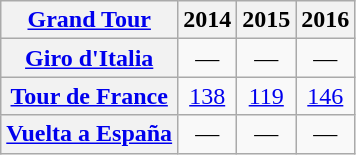<table class="wikitable plainrowheaders">
<tr>
<th scope="col"><a href='#'>Grand Tour</a></th>
<th scope="col">2014</th>
<th scope="col">2015</th>
<th scope="col">2016</th>
</tr>
<tr style="text-align:center;">
<th scope="row"> <a href='#'>Giro d'Italia</a></th>
<td>—</td>
<td>—</td>
<td>—</td>
</tr>
<tr style="text-align:center;">
<th scope="row"> <a href='#'>Tour de France</a></th>
<td><a href='#'>138</a></td>
<td><a href='#'>119</a></td>
<td><a href='#'>146</a></td>
</tr>
<tr style="text-align:center;">
<th scope="row"> <a href='#'>Vuelta a España</a></th>
<td>—</td>
<td>—</td>
<td>—</td>
</tr>
</table>
